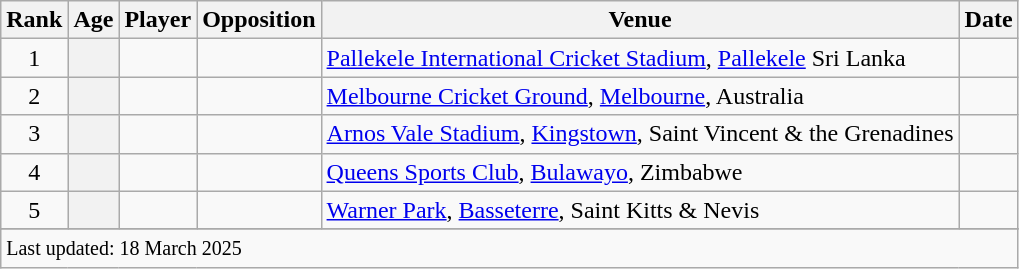<table class="wikitable plainrowheaders sortable">
<tr>
<th scope=col>Rank</th>
<th scope=col>Age</th>
<th scope=col>Player</th>
<th scope=col>Opposition</th>
<th scope=col>Venue</th>
<th scope=col>Date</th>
</tr>
<tr>
<td align=center>1</td>
<th scope=row style=text-align:center;></th>
<td></td>
<td></td>
<td><a href='#'>Pallekele International Cricket Stadium</a>, <a href='#'>Pallekele</a> Sri Lanka</td>
<td></td>
</tr>
<tr>
<td align=center>2</td>
<th scope=row style=text-align:center;></th>
<td></td>
<td></td>
<td><a href='#'>Melbourne Cricket Ground</a>, <a href='#'>Melbourne</a>, Australia</td>
<td></td>
</tr>
<tr>
<td align=center>3</td>
<th scope=row style=text-align:center;></th>
<td></td>
<td></td>
<td><a href='#'>Arnos Vale Stadium</a>, <a href='#'>Kingstown</a>, Saint Vincent & the Grenadines</td>
<td></td>
</tr>
<tr>
<td align=center>4</td>
<th scope=row style=text-align:center;></th>
<td></td>
<td></td>
<td><a href='#'>Queens Sports Club</a>, <a href='#'>Bulawayo</a>, Zimbabwe</td>
<td></td>
</tr>
<tr>
<td align=center>5</td>
<th scope=row style=text-align:center;></th>
<td></td>
<td></td>
<td><a href='#'>Warner Park</a>, <a href='#'>Basseterre</a>, Saint Kitts & Nevis</td>
<td></td>
</tr>
<tr>
</tr>
<tr class=sortbottom>
<td colspan=7><small>Last updated: 18 March 2025</small></td>
</tr>
</table>
